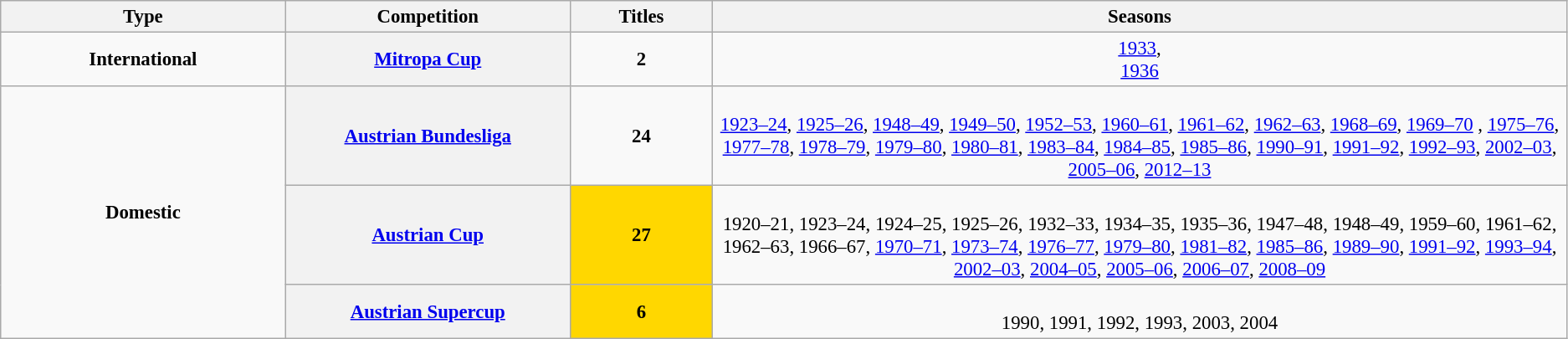<table class="wikitable plainrowheaders" style="font-size:95%; text-align:center;">
<tr>
<th style="width: 10%;">Type</th>
<th style="width: 10%;">Competition</th>
<th style="width: 5%;">Titles</th>
<th style="width: 30%;">Seasons</th>
</tr>
<tr>
<td><strong>International</strong></td>
<th><a href='#'>Mitropa Cup</a></th>
<td><strong>2</strong></td>
<td><a href='#'>1933</a>,<br><a href='#'>1936</a></td>
</tr>
<tr>
<td rowspan="3"><strong>Domestic</strong></td>
<th scope=col><a href='#'>Austrian Bundesliga</a></th>
<td><strong>24</strong></td>
<td><br><a href='#'>1923–24</a>, 
<a href='#'>1925–26</a>, 
<a href='#'>1948–49</a>, 
<a href='#'>1949–50</a>, 
<a href='#'>1952–53</a>, 
<a href='#'>1960–61</a>, 
<a href='#'>1961–62</a>, 
<a href='#'>1962–63</a>, 
<a href='#'>1968–69</a>, 
<a href='#'>1969–70</a> , 
<a href='#'>1975–76</a>, 
<a href='#'>1977–78</a>, 
<a href='#'>1978–79</a>, 
<a href='#'>1979–80</a>, 
<a href='#'>1980–81</a>, 
<a href='#'>1983–84</a>, 
<a href='#'>1984–85</a>, 
<a href='#'>1985–86</a>, 
<a href='#'>1990–91</a>, 
<a href='#'>1991–92</a>, 
<a href='#'>1992–93</a>, 
<a href='#'>2002–03</a>, 
<a href='#'>2005–06</a>, 
<a href='#'>2012–13</a></td>
</tr>
<tr>
<th scope=col><a href='#'>Austrian Cup</a></th>
<td scope=col style="background-color: gold"><strong>27</strong></td>
<td><br>1920–21, 
1923–24, 
1924–25, 
1925–26, 
1932–33, 
1934–35, 
1935–36, 
1947–48, 
1948–49, 
1959–60, 
1961–62, 
1962–63, 
1966–67, 
<a href='#'>1970–71</a>, 
<a href='#'>1973–74</a>, 
<a href='#'>1976–77</a>, 
<a href='#'>1979–80</a>, 
<a href='#'>1981–82</a>, 
<a href='#'>1985–86</a>, 
<a href='#'>1989–90</a>, 
<a href='#'>1991–92</a>, 
<a href='#'>1993–94</a>, 
<a href='#'>2002–03</a>, 
<a href='#'>2004–05</a>, 
<a href='#'>2005–06</a>, 
<a href='#'>2006–07</a>, 
<a href='#'>2008–09</a></td>
</tr>
<tr>
<th scope=col><a href='#'>Austrian Supercup</a></th>
<td scope=col style="background-color: gold"><strong>6</strong></td>
<td><br>1990, 
1991, 
1992, 
1993, 
2003, 
2004</td>
</tr>
</table>
